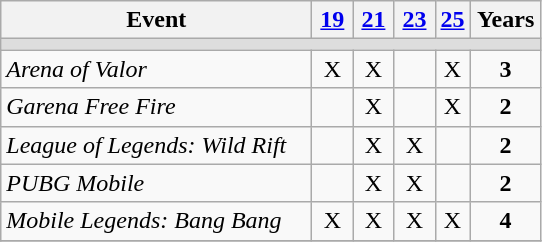<table class="wikitable" style="text-align:center">
<tr>
<th width=200>Event</th>
<th width=20><a href='#'>19</a></th>
<th width=20><a href='#'>21</a></th>
<th width=20><a href='#'>23</a></th>
<th><a href='#'>25</a></th>
<th width="40">Years</th>
</tr>
<tr bgcolor=#DDDDDD>
<td colspan="6"></td>
</tr>
<tr>
<td align=left><em>Arena of Valor</em></td>
<td>X</td>
<td>X</td>
<td></td>
<td>X</td>
<td><strong>3</strong></td>
</tr>
<tr>
<td align=left><em>Garena Free Fire</em></td>
<td></td>
<td>X</td>
<td></td>
<td>X</td>
<td><strong>2</strong></td>
</tr>
<tr>
<td align=left><em>League of Legends: Wild Rift</em></td>
<td></td>
<td>X</td>
<td>X</td>
<td></td>
<td><strong>2</strong></td>
</tr>
<tr>
<td align=left><em>PUBG Mobile</em></td>
<td></td>
<td>X</td>
<td>X</td>
<td></td>
<td><strong>2</strong></td>
</tr>
<tr>
<td align=left><em>Mobile Legends: Bang Bang</em></td>
<td>X</td>
<td>X</td>
<td>X</td>
<td>X</td>
<td><strong>4</strong></td>
</tr>
<tr>
</tr>
</table>
